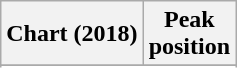<table class="wikitable sortable plainrowheaders" style="text-align:center">
<tr>
<th scope="col">Chart (2018)</th>
<th scope="col">Peak<br>position</th>
</tr>
<tr>
</tr>
<tr>
</tr>
</table>
